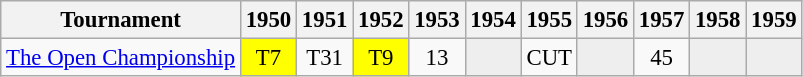<table class="wikitable" style="font-size:95%;text-align:center;">
<tr>
<th>Tournament</th>
<th>1950</th>
<th>1951</th>
<th>1952</th>
<th>1953</th>
<th>1954</th>
<th>1955</th>
<th>1956</th>
<th>1957</th>
<th>1958</th>
<th>1959</th>
</tr>
<tr>
<td align="left"><a href='#'>The Open Championship</a></td>
<td style="background:yellow;">T7</td>
<td>T31</td>
<td style="background:yellow;">T9</td>
<td>13</td>
<td style="background:#eeeeee;"></td>
<td>CUT</td>
<td style="background:#eeeeee;"></td>
<td>45</td>
<td style="background:#eeeeee;"></td>
<td style="background:#eeeeee;"></td>
</tr>
</table>
